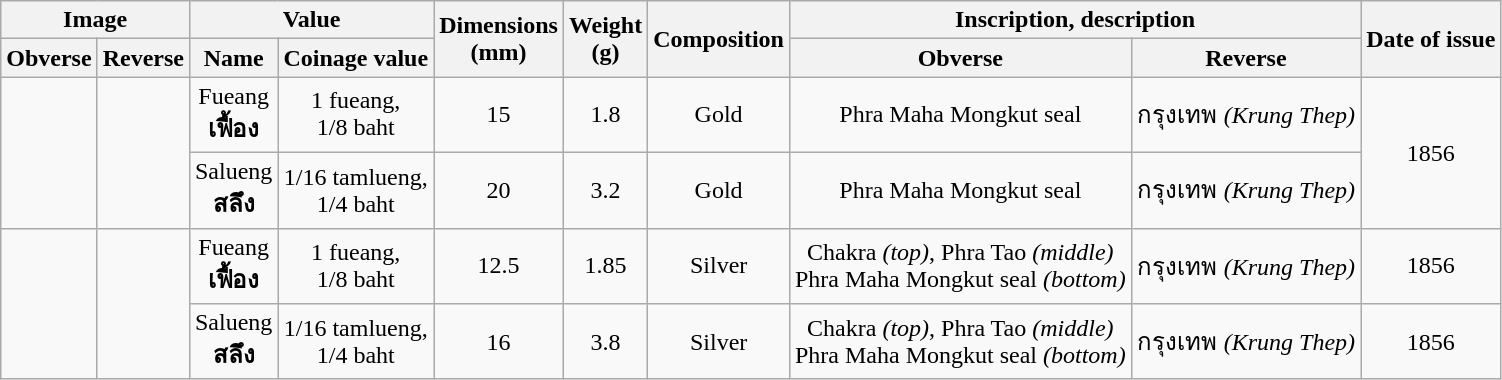<table class="wikitable" style="text-align: center">
<tr>
<th colspan="2">Image</th>
<th colspan="2">Value</th>
<th rowspan="2">Dimensions<br>(mm)</th>
<th rowspan="2">Weight<br>(g)</th>
<th rowspan="2">Composition</th>
<th colspan="2">Inscription, description</th>
<th rowspan="2">Date of issue</th>
</tr>
<tr>
<th>Obverse</th>
<th>Reverse</th>
<th>Name</th>
<th>Coinage value</th>
<th>Obverse</th>
<th>Reverse</th>
</tr>
<tr>
<td rowspan="2"></td>
<td rowspan="2"></td>
<td>Fueang<br><strong>เฟื้อง</strong></td>
<td>1 fueang,<br>1/8 baht</td>
<td>15</td>
<td>1.8</td>
<td>Gold</td>
<td>Phra Maha Mongkut seal</td>
<td>กรุงเทพ <em>(Krung Thep)</em></td>
<td rowspan="2">1856</td>
</tr>
<tr>
<td>Salueng<br><strong>สลึง</strong></td>
<td>1/16 tamlueng,<br>1/4 baht</td>
<td>20</td>
<td>3.2</td>
<td>Gold</td>
<td>Phra Maha Mongkut seal</td>
<td>กรุงเทพ <em>(Krung Thep)</em></td>
</tr>
<tr>
<td rowspan="2"></td>
<td rowspan="2"></td>
<td>Fueang<br><strong>เฟื้อง</strong></td>
<td>1 fueang,<br>1/8 baht</td>
<td>12.5</td>
<td>1.85</td>
<td>Silver</td>
<td>Chakra <em>(top)</em>, Phra Tao <em>(middle)</em><br>Phra Maha Mongkut seal <em>(bottom)</em></td>
<td>กรุงเทพ <em>(Krung Thep)</em></td>
<td>1856</td>
</tr>
<tr>
<td>Salueng<br><strong>สลึง</strong></td>
<td>1/16 tamlueng,<br>1/4 baht</td>
<td>16</td>
<td>3.8</td>
<td>Silver</td>
<td>Chakra <em>(top)</em>, Phra Tao <em>(middle)</em><br>Phra Maha Mongkut seal <em>(bottom)</em></td>
<td>กรุงเทพ <em>(Krung Thep)</em></td>
<td>1856</td>
</tr>
</table>
